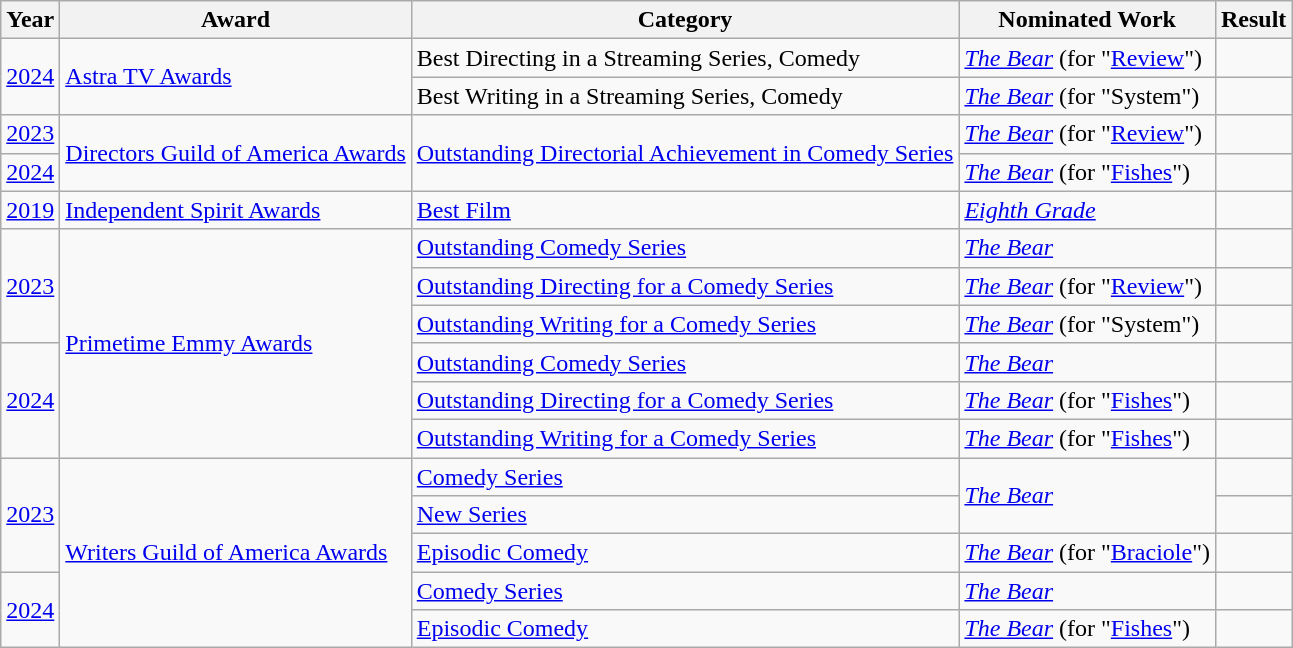<table class="wikitable">
<tr>
<th>Year</th>
<th>Award</th>
<th>Category</th>
<th>Nominated Work</th>
<th>Result</th>
</tr>
<tr>
<td rowspan="2"><a href='#'>2024</a></td>
<td rowspan="2"><a href='#'>Astra TV Awards</a></td>
<td>Best Directing in a Streaming Series, Comedy</td>
<td><em><a href='#'>The Bear</a></em> (for "<a href='#'>Review</a>")</td>
<td></td>
</tr>
<tr>
<td>Best Writing in a Streaming Series, Comedy</td>
<td><em><a href='#'>The Bear</a></em> (for "System")</td>
<td></td>
</tr>
<tr>
<td><a href='#'>2023</a></td>
<td rowspan="2"><a href='#'>Directors Guild of America Awards</a></td>
<td rowspan="2"><a href='#'>Outstanding Directorial Achievement in Comedy Series</a></td>
<td><em><a href='#'>The Bear</a></em> (for "<a href='#'>Review</a>")</td>
<td></td>
</tr>
<tr>
<td><a href='#'>2024</a></td>
<td><em><a href='#'>The Bear</a></em> (for "<a href='#'>Fishes</a>")</td>
<td></td>
</tr>
<tr>
<td><a href='#'>2019</a></td>
<td><a href='#'>Independent Spirit Awards</a></td>
<td><a href='#'>Best Film</a></td>
<td><em><a href='#'>Eighth Grade</a></em></td>
<td></td>
</tr>
<tr>
<td rowspan="3"><a href='#'>2023</a></td>
<td rowspan="6"><a href='#'>Primetime Emmy Awards</a></td>
<td><a href='#'>Outstanding Comedy Series</a></td>
<td><em><a href='#'>The Bear</a></em></td>
<td></td>
</tr>
<tr>
<td><a href='#'>Outstanding Directing for a Comedy Series</a></td>
<td><em><a href='#'>The Bear</a></em> (for "<a href='#'>Review</a>")</td>
<td></td>
</tr>
<tr>
<td><a href='#'>Outstanding Writing for a Comedy Series</a></td>
<td><em><a href='#'>The Bear</a></em> (for "System")</td>
<td></td>
</tr>
<tr>
<td rowspan="3"><a href='#'>2024</a></td>
<td><a href='#'>Outstanding Comedy Series</a></td>
<td><em><a href='#'>The Bear</a></em></td>
<td></td>
</tr>
<tr>
<td><a href='#'>Outstanding Directing for a Comedy Series</a></td>
<td><em><a href='#'>The Bear</a></em> (for "<a href='#'>Fishes</a>")</td>
<td></td>
</tr>
<tr>
<td><a href='#'>Outstanding Writing for a Comedy Series</a></td>
<td><em><a href='#'>The Bear</a></em> (for "<a href='#'>Fishes</a>")</td>
<td></td>
</tr>
<tr>
<td rowspan="3"><a href='#'>2023</a></td>
<td rowspan="5"><a href='#'>Writers Guild of America Awards</a></td>
<td><a href='#'>Comedy Series</a></td>
<td rowspan="2"><em><a href='#'>The Bear</a></em></td>
<td></td>
</tr>
<tr>
<td><a href='#'>New Series</a></td>
<td></td>
</tr>
<tr>
<td><a href='#'>Episodic Comedy</a></td>
<td><em><a href='#'>The Bear</a></em> (for "<a href='#'>Braciole</a>")</td>
<td></td>
</tr>
<tr>
<td rowspan="2"><a href='#'>2024</a></td>
<td><a href='#'>Comedy Series</a></td>
<td><em><a href='#'>The Bear</a></em></td>
<td></td>
</tr>
<tr>
<td><a href='#'>Episodic Comedy</a></td>
<td><em><a href='#'>The Bear</a></em> (for "<a href='#'>Fishes</a>")</td>
<td></td>
</tr>
</table>
